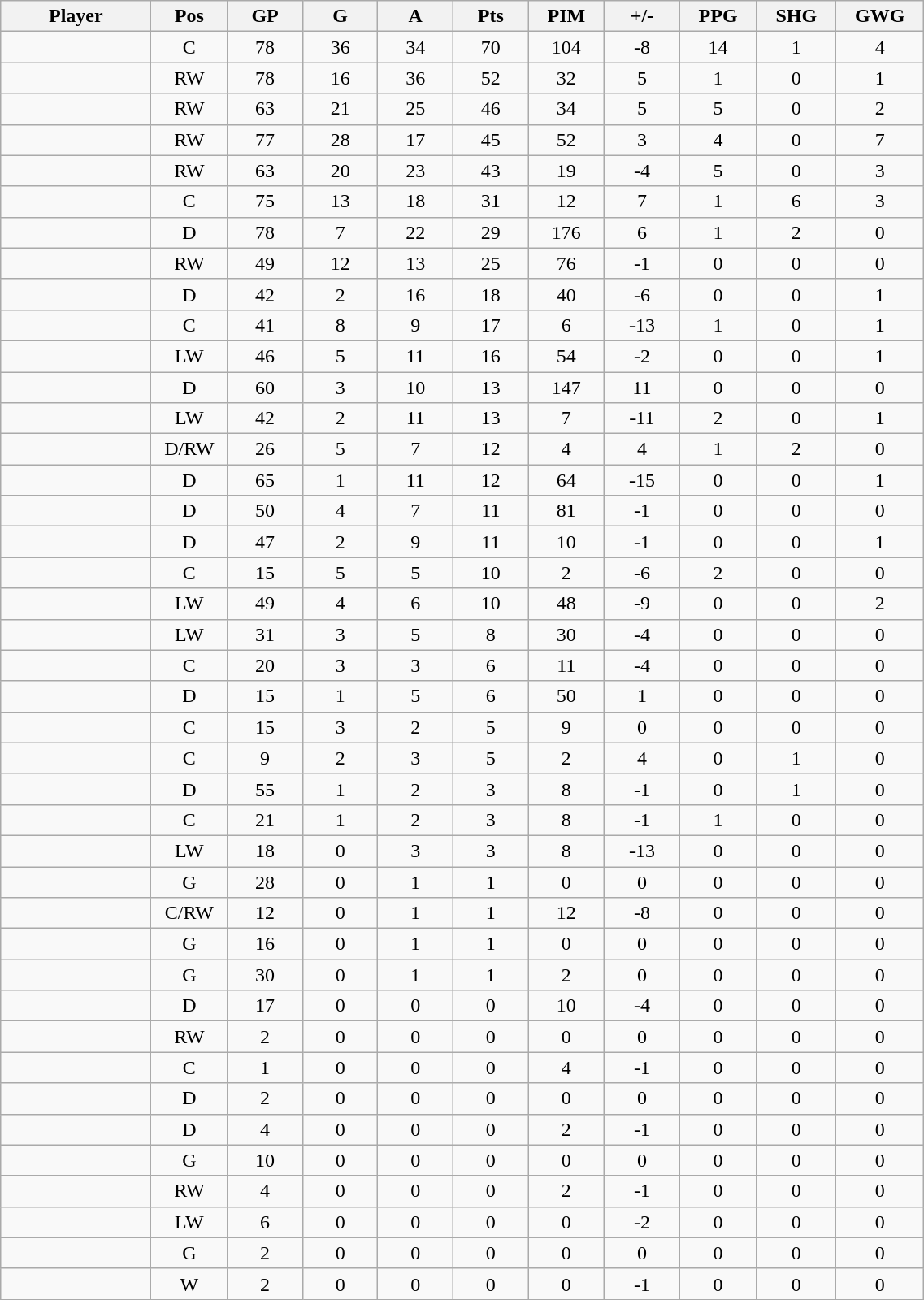<table class="wikitable sortable" width="60%">
<tr ALIGN="center">
<th bgcolor="#DDDDFF" width="10%">Player</th>
<th bgcolor="#DDDDFF" width="3%" title="Position">Pos</th>
<th bgcolor="#DDDDFF" width="5%" title="Games played">GP</th>
<th bgcolor="#DDDDFF" width="5%" title="Goals">G</th>
<th bgcolor="#DDDDFF" width="5%" title="Assists">A</th>
<th bgcolor="#DDDDFF" width="5%" title="Points">Pts</th>
<th bgcolor="#DDDDFF" width="5%" title="Penalties in Minutes">PIM</th>
<th bgcolor="#DDDDFF" width="5%" title="Plus/minus">+/-</th>
<th bgcolor="#DDDDFF" width="5%" title="Power play goals">PPG</th>
<th bgcolor="#DDDDFF" width="5%" title="Short-handed goals">SHG</th>
<th bgcolor="#DDDDFF" width="5%" title="Game-winning goals">GWG</th>
</tr>
<tr align="center">
<td align="right"></td>
<td>C</td>
<td>78</td>
<td>36</td>
<td>34</td>
<td>70</td>
<td>104</td>
<td>-8</td>
<td>14</td>
<td>1</td>
<td>4</td>
</tr>
<tr align="center">
<td align="right"></td>
<td>RW</td>
<td>78</td>
<td>16</td>
<td>36</td>
<td>52</td>
<td>32</td>
<td>5</td>
<td>1</td>
<td>0</td>
<td>1</td>
</tr>
<tr align="center">
<td align="right"></td>
<td>RW</td>
<td>63</td>
<td>21</td>
<td>25</td>
<td>46</td>
<td>34</td>
<td>5</td>
<td>5</td>
<td>0</td>
<td>2</td>
</tr>
<tr align="center">
<td align="right"></td>
<td>RW</td>
<td>77</td>
<td>28</td>
<td>17</td>
<td>45</td>
<td>52</td>
<td>3</td>
<td>4</td>
<td>0</td>
<td>7</td>
</tr>
<tr align="center">
<td align="right"></td>
<td>RW</td>
<td>63</td>
<td>20</td>
<td>23</td>
<td>43</td>
<td>19</td>
<td>-4</td>
<td>5</td>
<td>0</td>
<td>3</td>
</tr>
<tr align="center">
<td align="right"></td>
<td>C</td>
<td>75</td>
<td>13</td>
<td>18</td>
<td>31</td>
<td>12</td>
<td>7</td>
<td>1</td>
<td>6</td>
<td>3</td>
</tr>
<tr align="center">
<td align="right"></td>
<td>D</td>
<td>78</td>
<td>7</td>
<td>22</td>
<td>29</td>
<td>176</td>
<td>6</td>
<td>1</td>
<td>2</td>
<td>0</td>
</tr>
<tr align="center">
<td align="right"></td>
<td>RW</td>
<td>49</td>
<td>12</td>
<td>13</td>
<td>25</td>
<td>76</td>
<td>-1</td>
<td>0</td>
<td>0</td>
<td>0</td>
</tr>
<tr align="center">
<td align="right"></td>
<td>D</td>
<td>42</td>
<td>2</td>
<td>16</td>
<td>18</td>
<td>40</td>
<td>-6</td>
<td>0</td>
<td>0</td>
<td>1</td>
</tr>
<tr align="center">
<td align="right"></td>
<td>C</td>
<td>41</td>
<td>8</td>
<td>9</td>
<td>17</td>
<td>6</td>
<td>-13</td>
<td>1</td>
<td>0</td>
<td>1</td>
</tr>
<tr align="center">
<td align="right"></td>
<td>LW</td>
<td>46</td>
<td>5</td>
<td>11</td>
<td>16</td>
<td>54</td>
<td>-2</td>
<td>0</td>
<td>0</td>
<td>1</td>
</tr>
<tr align="center">
<td align="right"></td>
<td>D</td>
<td>60</td>
<td>3</td>
<td>10</td>
<td>13</td>
<td>147</td>
<td>11</td>
<td>0</td>
<td>0</td>
<td>0</td>
</tr>
<tr align="center">
<td align="right"></td>
<td>LW</td>
<td>42</td>
<td>2</td>
<td>11</td>
<td>13</td>
<td>7</td>
<td>-11</td>
<td>2</td>
<td>0</td>
<td>1</td>
</tr>
<tr align="center">
<td align="right"></td>
<td>D/RW</td>
<td>26</td>
<td>5</td>
<td>7</td>
<td>12</td>
<td>4</td>
<td>4</td>
<td>1</td>
<td>2</td>
<td>0</td>
</tr>
<tr align="center">
<td align="right"></td>
<td>D</td>
<td>65</td>
<td>1</td>
<td>11</td>
<td>12</td>
<td>64</td>
<td>-15</td>
<td>0</td>
<td>0</td>
<td>1</td>
</tr>
<tr align="center">
<td align="right"></td>
<td>D</td>
<td>50</td>
<td>4</td>
<td>7</td>
<td>11</td>
<td>81</td>
<td>-1</td>
<td>0</td>
<td>0</td>
<td>0</td>
</tr>
<tr align="center">
<td align="right"></td>
<td>D</td>
<td>47</td>
<td>2</td>
<td>9</td>
<td>11</td>
<td>10</td>
<td>-1</td>
<td>0</td>
<td>0</td>
<td>1</td>
</tr>
<tr align="center">
<td align="right"></td>
<td>C</td>
<td>15</td>
<td>5</td>
<td>5</td>
<td>10</td>
<td>2</td>
<td>-6</td>
<td>2</td>
<td>0</td>
<td>0</td>
</tr>
<tr align="center">
<td align="right"></td>
<td>LW</td>
<td>49</td>
<td>4</td>
<td>6</td>
<td>10</td>
<td>48</td>
<td>-9</td>
<td>0</td>
<td>0</td>
<td>2</td>
</tr>
<tr align="center">
<td align="right"></td>
<td>LW</td>
<td>31</td>
<td>3</td>
<td>5</td>
<td>8</td>
<td>30</td>
<td>-4</td>
<td>0</td>
<td>0</td>
<td>0</td>
</tr>
<tr align="center">
<td align="right"></td>
<td>C</td>
<td>20</td>
<td>3</td>
<td>3</td>
<td>6</td>
<td>11</td>
<td>-4</td>
<td>0</td>
<td>0</td>
<td>0</td>
</tr>
<tr align="center">
<td align="right"></td>
<td>D</td>
<td>15</td>
<td>1</td>
<td>5</td>
<td>6</td>
<td>50</td>
<td>1</td>
<td>0</td>
<td>0</td>
<td>0</td>
</tr>
<tr align="center">
<td align="right"></td>
<td>C</td>
<td>15</td>
<td>3</td>
<td>2</td>
<td>5</td>
<td>9</td>
<td>0</td>
<td>0</td>
<td>0</td>
<td>0</td>
</tr>
<tr align="center">
<td align="right"></td>
<td>C</td>
<td>9</td>
<td>2</td>
<td>3</td>
<td>5</td>
<td>2</td>
<td>4</td>
<td>0</td>
<td>1</td>
<td>0</td>
</tr>
<tr align="center">
<td align="right"></td>
<td>D</td>
<td>55</td>
<td>1</td>
<td>2</td>
<td>3</td>
<td>8</td>
<td>-1</td>
<td>0</td>
<td>1</td>
<td>0</td>
</tr>
<tr align="center">
<td align="right"></td>
<td>C</td>
<td>21</td>
<td>1</td>
<td>2</td>
<td>3</td>
<td>8</td>
<td>-1</td>
<td>1</td>
<td>0</td>
<td>0</td>
</tr>
<tr align="center">
<td align="right"></td>
<td>LW</td>
<td>18</td>
<td>0</td>
<td>3</td>
<td>3</td>
<td>8</td>
<td>-13</td>
<td>0</td>
<td>0</td>
<td>0</td>
</tr>
<tr align="center">
<td align="right"></td>
<td>G</td>
<td>28</td>
<td>0</td>
<td>1</td>
<td>1</td>
<td>0</td>
<td>0</td>
<td>0</td>
<td>0</td>
<td>0</td>
</tr>
<tr align="center">
<td align="right"></td>
<td>C/RW</td>
<td>12</td>
<td>0</td>
<td>1</td>
<td>1</td>
<td>12</td>
<td>-8</td>
<td>0</td>
<td>0</td>
<td>0</td>
</tr>
<tr align="center">
<td align="right"></td>
<td>G</td>
<td>16</td>
<td>0</td>
<td>1</td>
<td>1</td>
<td>0</td>
<td>0</td>
<td>0</td>
<td>0</td>
<td>0</td>
</tr>
<tr align="center">
<td align="right"></td>
<td>G</td>
<td>30</td>
<td>0</td>
<td>1</td>
<td>1</td>
<td>2</td>
<td>0</td>
<td>0</td>
<td>0</td>
<td>0</td>
</tr>
<tr align="center">
<td align="right"></td>
<td>D</td>
<td>17</td>
<td>0</td>
<td>0</td>
<td>0</td>
<td>10</td>
<td>-4</td>
<td>0</td>
<td>0</td>
<td>0</td>
</tr>
<tr align="center">
<td align="right"></td>
<td>RW</td>
<td>2</td>
<td>0</td>
<td>0</td>
<td>0</td>
<td>0</td>
<td>0</td>
<td>0</td>
<td>0</td>
<td>0</td>
</tr>
<tr align="center">
<td align="right"></td>
<td>C</td>
<td>1</td>
<td>0</td>
<td>0</td>
<td>0</td>
<td>4</td>
<td>-1</td>
<td>0</td>
<td>0</td>
<td>0</td>
</tr>
<tr align="center">
<td align="right"></td>
<td>D</td>
<td>2</td>
<td>0</td>
<td>0</td>
<td>0</td>
<td>0</td>
<td>0</td>
<td>0</td>
<td>0</td>
<td>0</td>
</tr>
<tr align="center">
<td align="right"></td>
<td>D</td>
<td>4</td>
<td>0</td>
<td>0</td>
<td>0</td>
<td>2</td>
<td>-1</td>
<td>0</td>
<td>0</td>
<td>0</td>
</tr>
<tr align="center">
<td align="right"></td>
<td>G</td>
<td>10</td>
<td>0</td>
<td>0</td>
<td>0</td>
<td>0</td>
<td>0</td>
<td>0</td>
<td>0</td>
<td>0</td>
</tr>
<tr align="center">
<td align="right"></td>
<td>RW</td>
<td>4</td>
<td>0</td>
<td>0</td>
<td>0</td>
<td>2</td>
<td>-1</td>
<td>0</td>
<td>0</td>
<td>0</td>
</tr>
<tr align="center">
<td align="right"></td>
<td>LW</td>
<td>6</td>
<td>0</td>
<td>0</td>
<td>0</td>
<td>0</td>
<td>-2</td>
<td>0</td>
<td>0</td>
<td>0</td>
</tr>
<tr align="center">
<td align="right"></td>
<td>G</td>
<td>2</td>
<td>0</td>
<td>0</td>
<td>0</td>
<td>0</td>
<td>0</td>
<td>0</td>
<td>0</td>
<td>0</td>
</tr>
<tr align="center">
<td align="right"></td>
<td>W</td>
<td>2</td>
<td>0</td>
<td>0</td>
<td>0</td>
<td>0</td>
<td>-1</td>
<td>0</td>
<td>0</td>
<td>0</td>
</tr>
</table>
